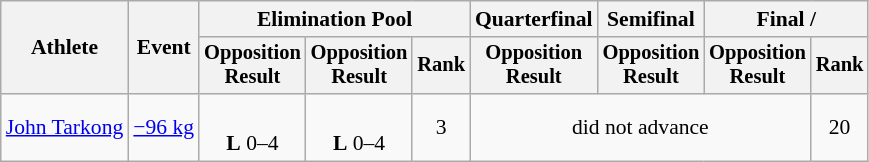<table class="wikitable" style="font-size:90%">
<tr>
<th rowspan="2">Athlete</th>
<th rowspan="2">Event</th>
<th colspan=3>Elimination Pool</th>
<th>Quarterfinal</th>
<th>Semifinal</th>
<th colspan=2>Final / </th>
</tr>
<tr style="font-size: 95%">
<th>Opposition<br>Result</th>
<th>Opposition<br>Result</th>
<th>Rank</th>
<th>Opposition<br>Result</th>
<th>Opposition<br>Result</th>
<th>Opposition<br>Result</th>
<th>Rank</th>
</tr>
<tr align=center>
<td align=left><a href='#'>John Tarkong</a></td>
<td align=left><a href='#'>−96 kg</a></td>
<td><br><strong>L</strong> 0–4 <sup></sup></td>
<td><br><strong>L</strong> 0–4 <sup></sup></td>
<td>3</td>
<td colspan=3>did not advance</td>
<td>20</td>
</tr>
</table>
